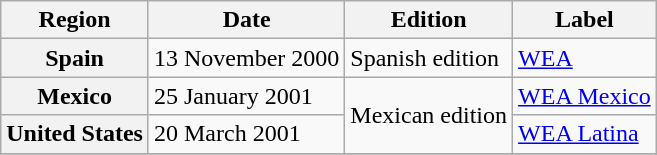<table class="wikitable plainrowheaders">
<tr>
<th scope="col">Region</th>
<th scope="col">Date</th>
<th scope="col">Edition</th>
<th scope="col">Label</th>
</tr>
<tr>
<th scope="row">Spain</th>
<td>13 November 2000</td>
<td>Spanish edition</td>
<td><a href='#'>WEA</a></td>
</tr>
<tr>
<th scope="row">Mexico</th>
<td>25 January 2001</td>
<td rowspan="2">Mexican edition</td>
<td><a href='#'>WEA Mexico</a></td>
</tr>
<tr>
<th scope="row">United States</th>
<td>20 March 2001</td>
<td><a href='#'>WEA Latina</a></td>
</tr>
<tr>
</tr>
</table>
